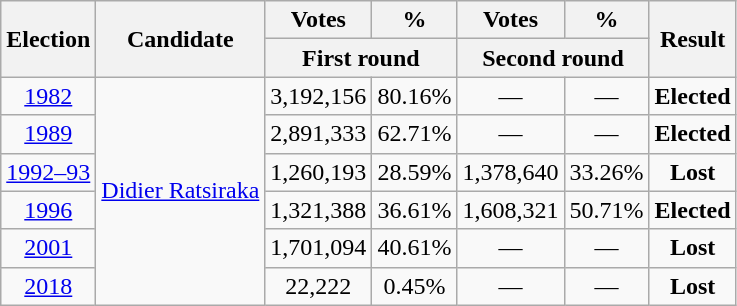<table class="wikitable" style="text-align:center">
<tr>
<th rowspan="2">Election</th>
<th rowspan="2">Candidate</th>
<th>Votes</th>
<th>%</th>
<th>Votes</th>
<th>%</th>
<th rowspan="2">Result</th>
</tr>
<tr>
<th colspan="2">First round</th>
<th colspan="2">Second round</th>
</tr>
<tr>
<td><a href='#'>1982</a></td>
<td rowspan="6"><a href='#'>Didier Ratsiraka</a></td>
<td>3,192,156</td>
<td>80.16%</td>
<td>—</td>
<td>—</td>
<td><strong>Elected</strong> </td>
</tr>
<tr>
<td><a href='#'>1989</a></td>
<td>2,891,333</td>
<td>62.71%</td>
<td>—</td>
<td>—</td>
<td><strong>Elected</strong> </td>
</tr>
<tr>
<td><a href='#'>1992–93</a></td>
<td>1,260,193</td>
<td>28.59%</td>
<td>1,378,640</td>
<td>33.26%</td>
<td><strong>Lost</strong> </td>
</tr>
<tr>
<td><a href='#'>1996</a></td>
<td>1,321,388</td>
<td>36.61%</td>
<td>1,608,321</td>
<td>50.71%</td>
<td><strong>Elected</strong> </td>
</tr>
<tr>
<td><a href='#'>2001</a></td>
<td>1,701,094</td>
<td>40.61%</td>
<td>—</td>
<td>—</td>
<td><strong>Lost</strong> </td>
</tr>
<tr>
<td><a href='#'>2018</a></td>
<td>22,222</td>
<td>0.45%</td>
<td>—</td>
<td>—</td>
<td><strong>Lost</strong> </td>
</tr>
</table>
